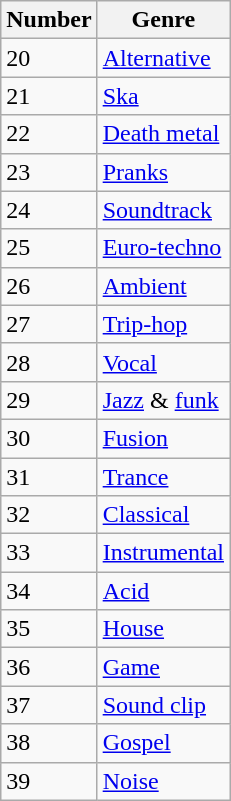<table class="wikitable">
<tr>
<th>Number</th>
<th>Genre</th>
</tr>
<tr>
<td>20</td>
<td><a href='#'>Alternative</a></td>
</tr>
<tr>
<td>21</td>
<td><a href='#'>Ska</a></td>
</tr>
<tr>
<td>22</td>
<td><a href='#'>Death metal</a></td>
</tr>
<tr>
<td>23</td>
<td><a href='#'>Pranks</a></td>
</tr>
<tr>
<td>24</td>
<td><a href='#'>Soundtrack</a></td>
</tr>
<tr>
<td>25</td>
<td><a href='#'>Euro-techno</a></td>
</tr>
<tr>
<td>26</td>
<td><a href='#'>Ambient</a></td>
</tr>
<tr>
<td>27</td>
<td><a href='#'>Trip-hop</a></td>
</tr>
<tr>
<td>28</td>
<td><a href='#'>Vocal</a></td>
</tr>
<tr>
<td>29</td>
<td><a href='#'>Jazz</a> & <a href='#'>funk</a></td>
</tr>
<tr>
<td>30</td>
<td><a href='#'>Fusion</a></td>
</tr>
<tr>
<td>31</td>
<td><a href='#'>Trance</a></td>
</tr>
<tr>
<td>32</td>
<td><a href='#'>Classical</a></td>
</tr>
<tr>
<td>33</td>
<td><a href='#'>Instrumental</a></td>
</tr>
<tr>
<td>34</td>
<td><a href='#'>Acid</a></td>
</tr>
<tr>
<td>35</td>
<td><a href='#'>House</a></td>
</tr>
<tr>
<td>36</td>
<td><a href='#'>Game</a></td>
</tr>
<tr>
<td>37</td>
<td><a href='#'>Sound clip</a></td>
</tr>
<tr>
<td>38</td>
<td><a href='#'>Gospel</a></td>
</tr>
<tr>
<td>39</td>
<td><a href='#'>Noise</a></td>
</tr>
</table>
